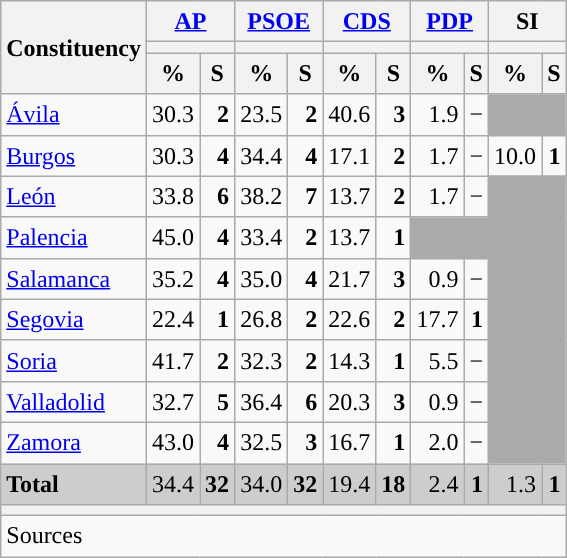<table class="wikitable sortable" style="text-align:right; line-height:20px;">
<tr>
<th rowspan="3">Constituency</th>
<th colspan="2" width="30px" class="unsortable"><a href='#'>AP</a></th>
<th colspan="2" width="30px" class="unsortable"><a href='#'>PSOE</a></th>
<th colspan="2" width="30px" class="unsortable"><a href='#'>CDS</a></th>
<th colspan="2" width="30px" class="unsortable"><a href='#'>PDP</a></th>
<th colspan="2" width="30px" class="unsortable">SI</th>
</tr>
<tr>
<th colspan="2" style="background:"></th>
<th colspan="2" style="background:"></th>
<th colspan="2" style="background:"></th>
<th colspan="2" style="background:"></th>
<th colspan="2" style="background:"></th>
</tr>
<tr>
<th data-sort-type="number">%</th>
<th data-sort-type="number">S</th>
<th data-sort-type="number">%</th>
<th data-sort-type="number">S</th>
<th data-sort-type="number">%</th>
<th data-sort-type="number">S</th>
<th data-sort-type="number">%</th>
<th data-sort-type="number">S</th>
<th data-sort-type="number">%</th>
<th data-sort-type="number">S</th>
</tr>
<tr>
<td align="left"><a href='#'>Ávila</a></td>
<td>30.3</td>
<td><strong>2</strong></td>
<td>23.5</td>
<td><strong>2</strong></td>
<td style="background:">40.6</td>
<td><strong>3</strong></td>
<td>1.9</td>
<td>−</td>
<td colspan="2" bgcolor="#AAAAAA"></td>
</tr>
<tr>
<td align="left"><a href='#'>Burgos</a></td>
<td>30.3</td>
<td><strong>4</strong></td>
<td style="background:">34.4</td>
<td><strong>4</strong></td>
<td>17.1</td>
<td><strong>2</strong></td>
<td>1.7</td>
<td>−</td>
<td>10.0</td>
<td><strong>1</strong></td>
</tr>
<tr>
<td align="left"><a href='#'>León</a></td>
<td>33.8</td>
<td><strong>6</strong></td>
<td style="background:">38.2</td>
<td><strong>7</strong></td>
<td>13.7</td>
<td><strong>2</strong></td>
<td>1.7</td>
<td>−</td>
<td colspan="2" rowspan="7" bgcolor="#AAAAAA"></td>
</tr>
<tr>
<td align="left"><a href='#'>Palencia</a></td>
<td style="background:">45.0</td>
<td><strong>4</strong></td>
<td>33.4</td>
<td><strong>2</strong></td>
<td>13.7</td>
<td><strong>1</strong></td>
<td colspan="2" bgcolor="#AAAAAA"></td>
</tr>
<tr>
<td align="left"><a href='#'>Salamanca</a></td>
<td style="background:">35.2</td>
<td><strong>4</strong></td>
<td>35.0</td>
<td><strong>4</strong></td>
<td>21.7</td>
<td><strong>3</strong></td>
<td>0.9</td>
<td>−</td>
</tr>
<tr>
<td align="left"><a href='#'>Segovia</a></td>
<td>22.4</td>
<td><strong>1</strong></td>
<td style="background:">26.8</td>
<td><strong>2</strong></td>
<td>22.6</td>
<td><strong>2</strong></td>
<td>17.7</td>
<td><strong>1</strong></td>
</tr>
<tr>
<td align="left"><a href='#'>Soria</a></td>
<td style="background:">41.7</td>
<td><strong>2</strong></td>
<td>32.3</td>
<td><strong>2</strong></td>
<td>14.3</td>
<td><strong>1</strong></td>
<td>5.5</td>
<td>−</td>
</tr>
<tr>
<td align="left"><a href='#'>Valladolid</a></td>
<td>32.7</td>
<td><strong>5</strong></td>
<td style="background:">36.4</td>
<td><strong>6</strong></td>
<td>20.3</td>
<td><strong>3</strong></td>
<td>0.9</td>
<td>−</td>
</tr>
<tr>
<td align="left"><a href='#'>Zamora</a></td>
<td style="background:">43.0</td>
<td><strong>4</strong></td>
<td>32.5</td>
<td><strong>3</strong></td>
<td>16.7</td>
<td><strong>1</strong></td>
<td>2.0</td>
<td>−</td>
</tr>
<tr style="background:#CDCDCD;">
<td align="left"><strong>Total</strong></td>
<td style="background:">34.4</td>
<td><strong>32</strong></td>
<td>34.0</td>
<td><strong>32</strong></td>
<td>19.4</td>
<td><strong>18</strong></td>
<td>2.4</td>
<td><strong>1</strong></td>
<td>1.3</td>
<td><strong>1</strong></td>
</tr>
<tr>
<th colspan="11"></th>
</tr>
<tr>
<th style="text-align:left; font-weight:normal; background:#F9F9F9" colspan="11">Sources</th>
</tr>
</table>
